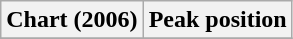<table class="wikitable sortable plainrowheaders" style="text-align:center;">
<tr>
<th>Chart (2006)</th>
<th>Peak position</th>
</tr>
<tr>
</tr>
</table>
